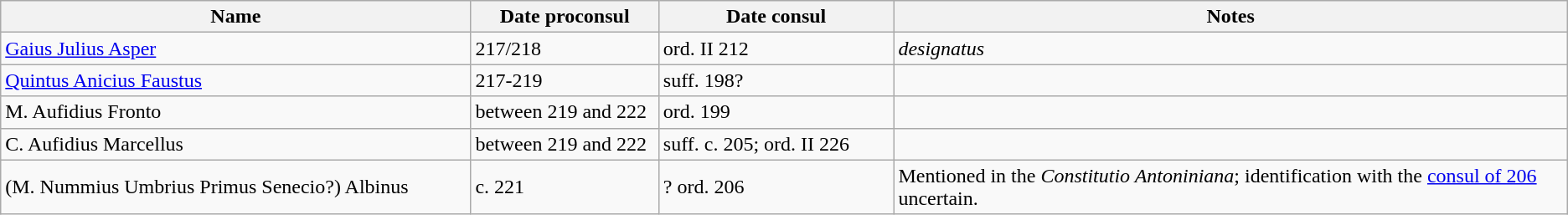<table class="wikitable">
<tr>
<th width=30%>Name</th>
<th width=12%>Date proconsul</th>
<th width=15%>Date consul</th>
<th width=43%>Notes</th>
</tr>
<tr>
<td><a href='#'>Gaius Julius Asper</a></td>
<td>217/218</td>
<td>ord. II 212</td>
<td><em>designatus</em></td>
</tr>
<tr>
<td><a href='#'>Quintus Anicius Faustus</a></td>
<td>217-219</td>
<td>suff. 198?</td>
<td></td>
</tr>
<tr>
<td>M. Aufidius Fronto</td>
<td>between 219 and 222</td>
<td>ord. 199</td>
<td></td>
</tr>
<tr>
<td>C. Aufidius Marcellus</td>
<td>between 219 and 222</td>
<td>suff. c. 205; ord. II 226</td>
<td></td>
</tr>
<tr>
<td>(M. Nummius Umbrius Primus Senecio?) Albinus</td>
<td>c. 221</td>
<td>? ord. 206</td>
<td>Mentioned in the <em>Constitutio Antoniniana</em>; identification with the <a href='#'>consul of 206</a> uncertain.</td>
</tr>
</table>
